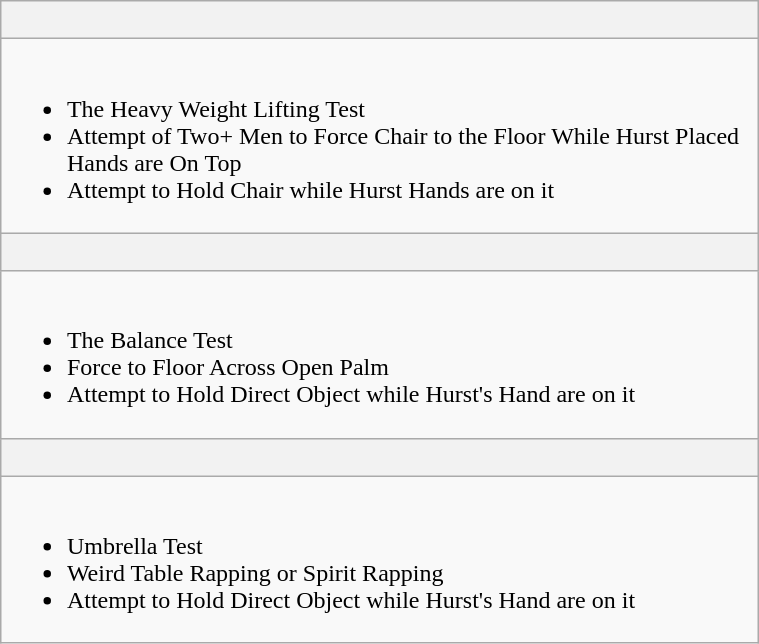<table class="wikitable" style="float:right; margin-left:12px;width: 40%"|>
<tr>
<th><br></th>
</tr>
<tr>
<td><br><ul><li>The Heavy Weight Lifting Test</li><li>Attempt of Two+ Men to Force Chair to the Floor While Hurst Placed Hands are On Top</li><li>Attempt to Hold Chair while Hurst Hands are on it</li></ul></td>
</tr>
<tr>
<th><br></th>
</tr>
<tr>
<td><br><ul><li>The Balance Test</li><li>Force to Floor Across Open Palm</li><li>Attempt to Hold Direct Object while Hurst's Hand are on it</li></ul></td>
</tr>
<tr>
<th><br></th>
</tr>
<tr>
<td><br><ul><li>Umbrella Test</li><li>Weird Table Rapping or Spirit Rapping</li><li>Attempt to Hold Direct Object while Hurst's Hand are on it</li></ul></td>
</tr>
</table>
